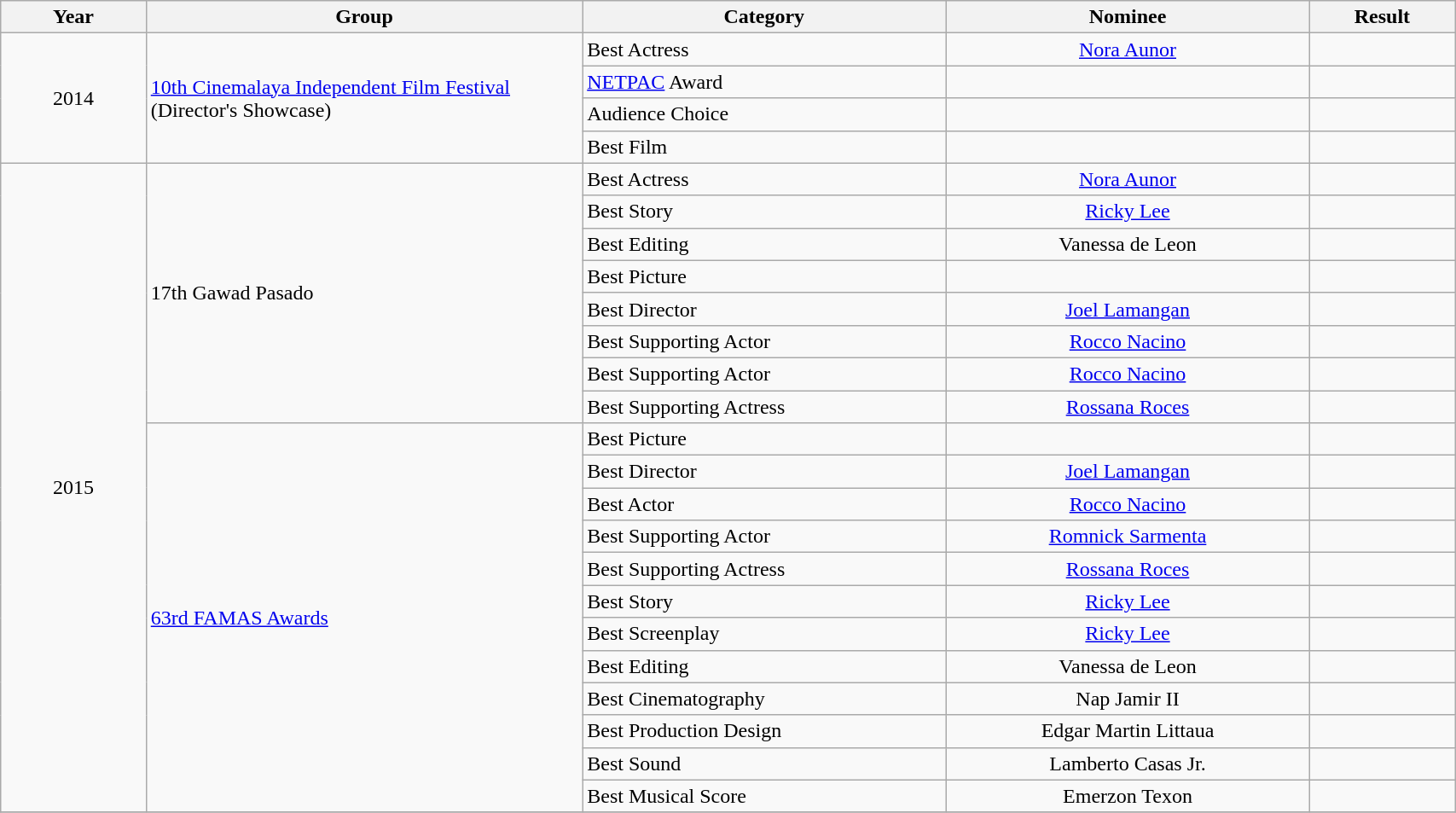<table width="90%" class="wikitable sortable">
<tr>
<th width="10%">Year</th>
<th width="30%">Group</th>
<th width="25%">Category</th>
<th width="25%">Nominee</th>
<th width="10%">Result</th>
</tr>
<tr>
<td rowspan="4" align="center">2014</td>
<td rowspan="4" align="left"><a href='#'>10th Cinemalaya Independent Film Festival</a> <br> (Director's Showcase)</td>
<td align="left">Best Actress</td>
<td align="center"><a href='#'>Nora Aunor</a></td>
<td></td>
</tr>
<tr>
<td align="left"><a href='#'>NETPAC</a> Award</td>
<td align="center"></td>
<td></td>
</tr>
<tr>
<td align="left">Audience Choice</td>
<td align="center"></td>
<td></td>
</tr>
<tr>
<td align="left">Best Film</td>
<td align="center"></td>
<td></td>
</tr>
<tr>
<td rowspan="20" align="center">2015</td>
<td rowspan="8" align="left">17th Gawad Pasado</td>
<td align="left">Best Actress</td>
<td align="center"><a href='#'>Nora Aunor</a></td>
<td></td>
</tr>
<tr>
<td align="left">Best Story</td>
<td align="center"><a href='#'>Ricky Lee</a></td>
<td></td>
</tr>
<tr>
<td align="left">Best Editing</td>
<td align="center">Vanessa de Leon</td>
<td></td>
</tr>
<tr>
<td align="left">Best Picture</td>
<td align="center"></td>
<td></td>
</tr>
<tr>
<td align="left">Best Director</td>
<td align="center"><a href='#'>Joel Lamangan</a></td>
<td></td>
</tr>
<tr>
<td align="left">Best Supporting Actor</td>
<td align="center"><a href='#'>Rocco Nacino</a></td>
<td></td>
</tr>
<tr>
<td align="left">Best Supporting Actor</td>
<td align="center"><a href='#'>Rocco Nacino</a></td>
<td></td>
</tr>
<tr>
<td align="left">Best Supporting Actress</td>
<td align="center"><a href='#'>Rossana Roces</a></td>
<td></td>
</tr>
<tr>
<td rowspan="12" align="left"><a href='#'>63rd FAMAS Awards</a></td>
<td align="left">Best Picture</td>
<td align="center"></td>
<td></td>
</tr>
<tr>
<td align="left">Best Director</td>
<td align="center"><a href='#'>Joel Lamangan</a></td>
<td></td>
</tr>
<tr>
<td align="left">Best Actor</td>
<td align="center"><a href='#'>Rocco Nacino</a></td>
<td></td>
</tr>
<tr>
<td align="left">Best Supporting Actor</td>
<td align="center"><a href='#'>Romnick Sarmenta</a></td>
<td></td>
</tr>
<tr>
<td align="left">Best Supporting Actress</td>
<td align="center"><a href='#'>Rossana Roces</a></td>
<td></td>
</tr>
<tr>
<td align="left">Best Story</td>
<td align="center"><a href='#'>Ricky Lee</a></td>
<td></td>
</tr>
<tr>
<td align="left">Best Screenplay</td>
<td align="center"><a href='#'>Ricky Lee</a></td>
<td></td>
</tr>
<tr>
<td align="left">Best Editing</td>
<td align="center">Vanessa de Leon</td>
<td></td>
</tr>
<tr>
<td align="left">Best Cinematography</td>
<td align="center">Nap Jamir II</td>
<td></td>
</tr>
<tr>
<td align="left">Best Production Design</td>
<td align="center">Edgar Martin Littaua</td>
<td></td>
</tr>
<tr>
<td align="left">Best Sound</td>
<td align="center">Lamberto Casas Jr.</td>
<td></td>
</tr>
<tr>
<td align="left">Best Musical Score</td>
<td align="center">Emerzon Texon</td>
<td></td>
</tr>
<tr>
</tr>
</table>
